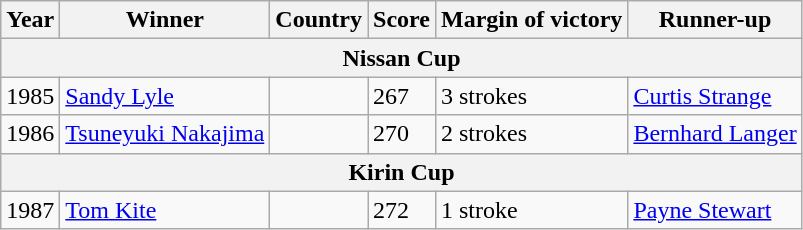<table class="wikitable">
<tr>
<th>Year</th>
<th>Winner</th>
<th>Country</th>
<th>Score</th>
<th>Margin of victory</th>
<th>Runner-up</th>
</tr>
<tr>
<th colspan=6>Nissan Cup</th>
</tr>
<tr>
<td>1985</td>
<td><a href='#'>Sandy Lyle</a></td>
<td></td>
<td>267</td>
<td>3 strokes</td>
<td> <a href='#'>Curtis Strange</a></td>
</tr>
<tr>
<td>1986</td>
<td><a href='#'>Tsuneyuki Nakajima</a></td>
<td></td>
<td>270</td>
<td>2 strokes</td>
<td>  <a href='#'>Bernhard Langer</a></td>
</tr>
<tr>
<th colspan=6>Kirin Cup</th>
</tr>
<tr>
<td>1987</td>
<td><a href='#'>Tom Kite</a></td>
<td></td>
<td>272</td>
<td>1 stroke</td>
<td> <a href='#'>Payne Stewart</a></td>
</tr>
</table>
